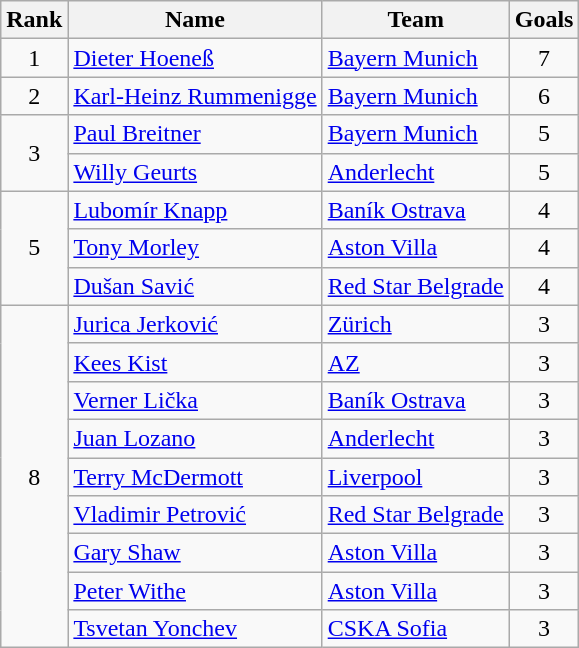<table class="wikitable" style="text-align:center">
<tr>
<th>Rank</th>
<th>Name</th>
<th>Team</th>
<th>Goals</th>
</tr>
<tr>
<td>1</td>
<td align="left"> <a href='#'>Dieter Hoeneß</a></td>
<td align="left"> <a href='#'>Bayern Munich</a></td>
<td>7</td>
</tr>
<tr>
<td>2</td>
<td align="left"> <a href='#'>Karl-Heinz Rummenigge</a></td>
<td align="left"> <a href='#'>Bayern Munich</a></td>
<td>6</td>
</tr>
<tr>
<td rowspan="2">3</td>
<td align="left"> <a href='#'>Paul Breitner</a></td>
<td align="left"> <a href='#'>Bayern Munich</a></td>
<td>5</td>
</tr>
<tr>
<td align="left"> <a href='#'>Willy Geurts</a></td>
<td align="left"> <a href='#'>Anderlecht</a></td>
<td>5</td>
</tr>
<tr>
<td rowspan="3">5</td>
<td align="left"> <a href='#'>Lubomír Knapp</a></td>
<td align="left"> <a href='#'>Baník Ostrava</a></td>
<td>4</td>
</tr>
<tr>
<td align="left"> <a href='#'>Tony Morley</a></td>
<td align="left"> <a href='#'>Aston Villa</a></td>
<td>4</td>
</tr>
<tr>
<td align="left"> <a href='#'>Dušan Savić</a></td>
<td align="left"> <a href='#'>Red Star Belgrade</a></td>
<td>4</td>
</tr>
<tr>
<td rowspan="9">8</td>
<td align="left"> <a href='#'>Jurica Jerković</a></td>
<td align="left"> <a href='#'>Zürich</a></td>
<td>3</td>
</tr>
<tr>
<td align="left"> <a href='#'>Kees Kist</a></td>
<td align="left"> <a href='#'>AZ</a></td>
<td>3</td>
</tr>
<tr>
<td align="left"> <a href='#'>Verner Lička</a></td>
<td align="left"> <a href='#'>Baník Ostrava</a></td>
<td>3</td>
</tr>
<tr>
<td align="left"> <a href='#'>Juan Lozano</a></td>
<td align="left"> <a href='#'>Anderlecht</a></td>
<td>3</td>
</tr>
<tr>
<td align="left"> <a href='#'>Terry McDermott</a></td>
<td align="left"> <a href='#'>Liverpool</a></td>
<td>3</td>
</tr>
<tr>
<td align="left"> <a href='#'>Vladimir Petrović</a></td>
<td align="left"> <a href='#'>Red Star Belgrade</a></td>
<td>3</td>
</tr>
<tr>
<td align="left"> <a href='#'>Gary Shaw</a></td>
<td align="left"> <a href='#'>Aston Villa</a></td>
<td>3</td>
</tr>
<tr>
<td align="left"> <a href='#'>Peter Withe</a></td>
<td align="left"> <a href='#'>Aston Villa</a></td>
<td>3</td>
</tr>
<tr>
<td align="left"> <a href='#'>Tsvetan Yonchev</a></td>
<td align="left"> <a href='#'>CSKA Sofia</a></td>
<td>3</td>
</tr>
</table>
